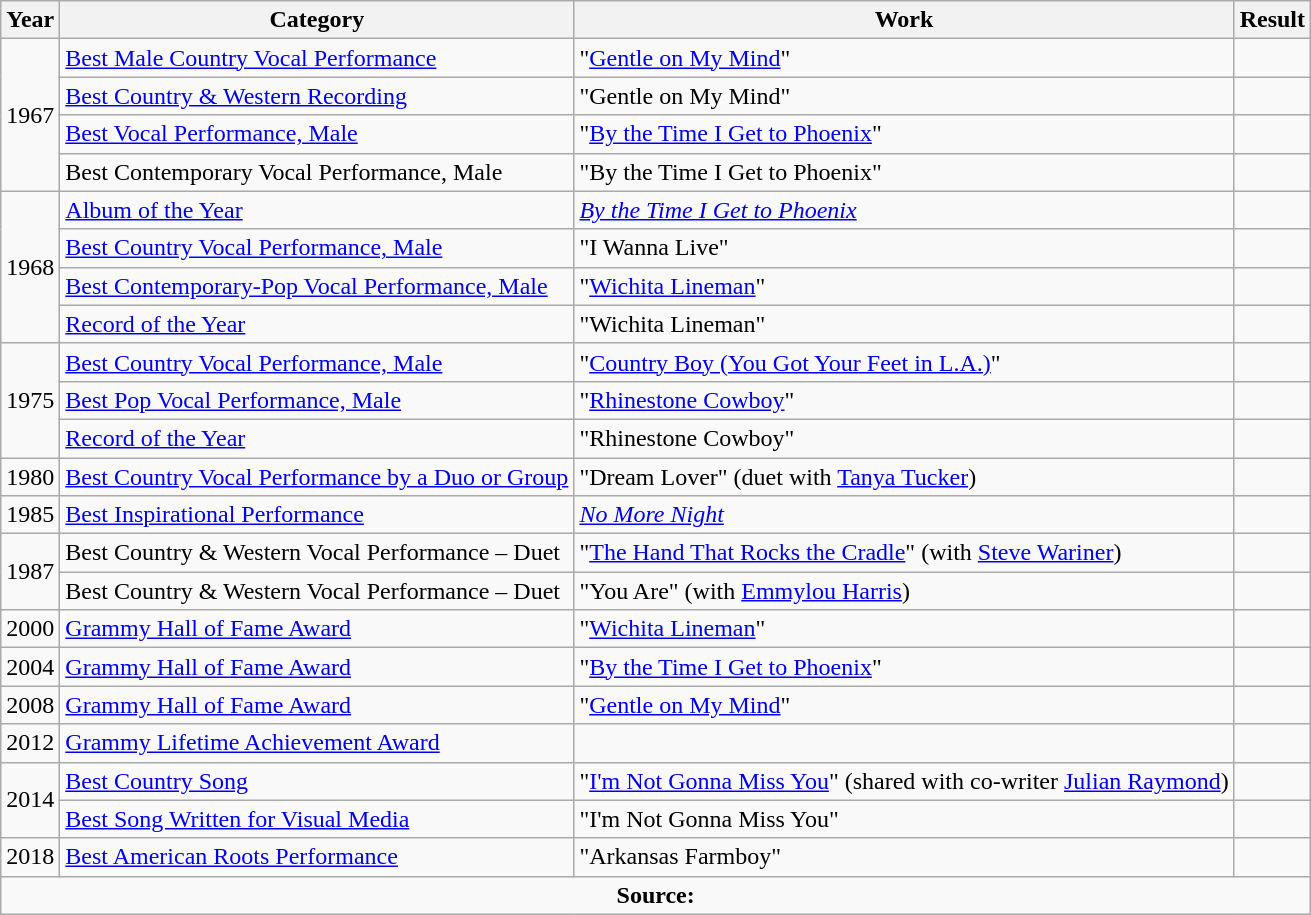<table class="wikitable sortable">
<tr>
<th>Year</th>
<th>Category</th>
<th>Work</th>
<th>Result</th>
</tr>
<tr>
<td rowspan="4">1967</td>
<td><a href='#'>Best Male Country Vocal Performance</a></td>
<td>"<a href='#'>Gentle on My Mind</a>"</td>
<td></td>
</tr>
<tr>
<td><a href='#'>Best Country & Western Recording</a></td>
<td>"Gentle on My Mind"</td>
<td></td>
</tr>
<tr>
<td><a href='#'>Best Vocal Performance, Male</a></td>
<td>"<a href='#'>By the Time I Get to Phoenix</a>"</td>
<td></td>
</tr>
<tr>
<td>Best Contemporary Vocal Performance, Male</td>
<td>"By the Time I Get to Phoenix"</td>
<td></td>
</tr>
<tr>
<td rowspan="4">1968</td>
<td><a href='#'>Album of the Year</a></td>
<td><em><a href='#'>By the Time I Get to Phoenix</a></em></td>
<td></td>
</tr>
<tr>
<td><a href='#'>Best Country Vocal Performance, Male</a></td>
<td>"I Wanna Live"</td>
<td></td>
</tr>
<tr>
<td><a href='#'>Best Contemporary-Pop Vocal Performance, Male</a></td>
<td>"<a href='#'>Wichita Lineman</a>"</td>
<td></td>
</tr>
<tr>
<td><a href='#'>Record of the Year</a></td>
<td>"Wichita Lineman"</td>
<td></td>
</tr>
<tr>
<td rowspan="3">1975</td>
<td><a href='#'>Best Country Vocal Performance, Male</a></td>
<td>"<a href='#'>Country Boy (You Got Your Feet in L.A.)</a>"</td>
<td></td>
</tr>
<tr>
<td><a href='#'>Best Pop Vocal Performance, Male</a></td>
<td>"<a href='#'>Rhinestone Cowboy</a>"</td>
<td></td>
</tr>
<tr>
<td><a href='#'>Record of the Year</a></td>
<td>"Rhinestone Cowboy"</td>
<td></td>
</tr>
<tr>
<td>1980</td>
<td><a href='#'>Best Country Vocal Performance by a Duo or Group</a></td>
<td>"Dream Lover" (duet with <a href='#'>Tanya Tucker</a>)</td>
<td></td>
</tr>
<tr>
<td>1985</td>
<td><a href='#'>Best Inspirational Performance</a></td>
<td><em><a href='#'>No More Night</a></em></td>
<td></td>
</tr>
<tr>
<td rowspan="2">1987</td>
<td>Best Country & Western Vocal Performance – Duet</td>
<td>"<a href='#'>The Hand That Rocks the Cradle</a>" (with <a href='#'>Steve Wariner</a>)</td>
<td></td>
</tr>
<tr>
<td>Best Country & Western Vocal Performance – Duet</td>
<td>"You Are" (with <a href='#'>Emmylou Harris</a>)</td>
<td></td>
</tr>
<tr>
<td>2000</td>
<td><a href='#'>Grammy Hall of Fame Award</a></td>
<td>"<a href='#'>Wichita Lineman</a>"</td>
<td></td>
</tr>
<tr>
<td>2004</td>
<td><a href='#'>Grammy Hall of Fame Award</a></td>
<td>"<a href='#'>By the Time I Get to Phoenix</a>"</td>
<td></td>
</tr>
<tr>
<td>2008</td>
<td><a href='#'>Grammy Hall of Fame Award</a></td>
<td>"<a href='#'>Gentle on My Mind</a>"</td>
<td></td>
</tr>
<tr>
<td>2012</td>
<td><a href='#'>Grammy Lifetime Achievement Award</a></td>
<td></td>
<td></td>
</tr>
<tr>
<td rowspan="2">2014</td>
<td><a href='#'>Best Country Song</a></td>
<td>"<a href='#'>I'm Not Gonna Miss You</a>" (shared with co-writer <a href='#'>Julian Raymond</a>)</td>
<td></td>
</tr>
<tr>
<td><a href='#'>Best Song Written for Visual Media</a></td>
<td>"I'm Not Gonna Miss You"</td>
<td></td>
</tr>
<tr>
<td>2018</td>
<td><a href='#'>Best American Roots Performance</a></td>
<td>"Arkansas Farmboy"</td>
<td></td>
</tr>
<tr>
<td colspan="4" style="text-align: center;"><strong>Source:</strong></td>
</tr>
</table>
